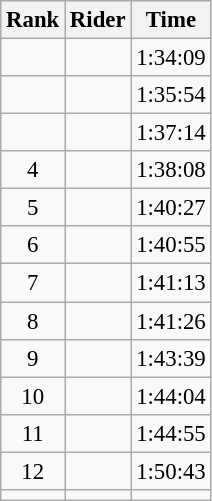<table class="wikitable" style="font-size:95%" style="width:35em;">
<tr>
<th>Rank</th>
<th>Rider</th>
<th>Time</th>
</tr>
<tr>
<td align=center></td>
<td></td>
<td align=center>1:34:09</td>
</tr>
<tr>
<td align=center></td>
<td></td>
<td align=center>1:35:54</td>
</tr>
<tr>
<td align=center></td>
<td></td>
<td align=center>1:37:14</td>
</tr>
<tr>
<td align=center>4</td>
<td></td>
<td align=center>1:38:08</td>
</tr>
<tr>
<td align=center>5</td>
<td></td>
<td align=center>1:40:27</td>
</tr>
<tr>
<td align=center>6</td>
<td></td>
<td align=center>1:40:55</td>
</tr>
<tr>
<td align=center>7</td>
<td></td>
<td align=center>1:41:13</td>
</tr>
<tr>
<td align=center>8</td>
<td></td>
<td align=center>1:41:26</td>
</tr>
<tr>
<td align=center>9</td>
<td></td>
<td align=center>1:43:39</td>
</tr>
<tr>
<td align=center>10</td>
<td></td>
<td align=center>1:44:04</td>
</tr>
<tr>
<td align=center>11</td>
<td></td>
<td align=center>1:44:55</td>
</tr>
<tr>
<td align=center>12</td>
<td></td>
<td align=center>1:50:43</td>
</tr>
<tr>
<td align=center></td>
<td></td>
<td align=center></td>
</tr>
</table>
